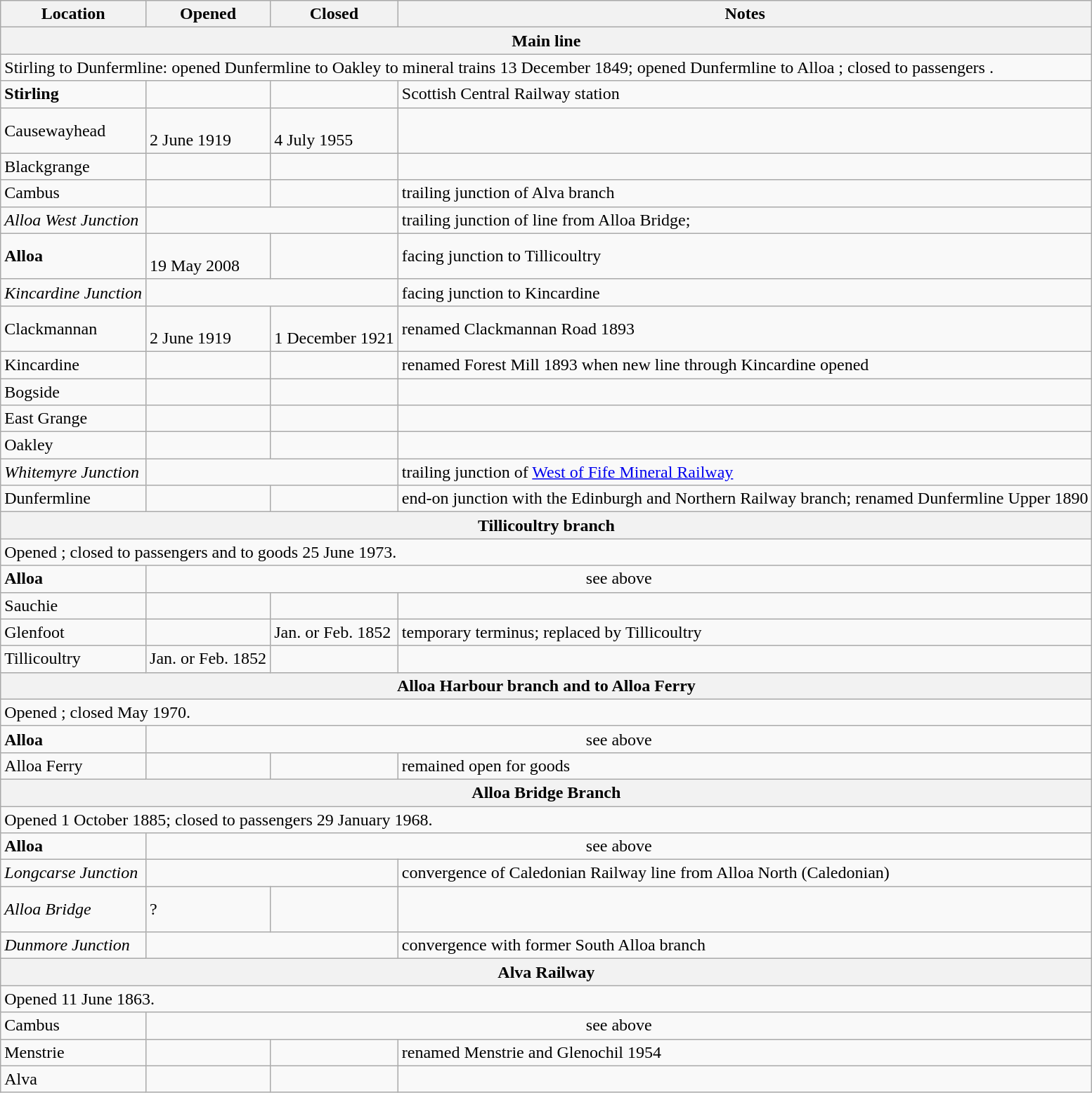<table class="wikitable sortable">
<tr>
<th>Location</th>
<th>Opened</th>
<th>Closed</th>
<th>Notes</th>
</tr>
<tr>
<th colspan=4>Main line</th>
</tr>
<tr>
<td colspan=4>Stirling to Dunfermline: opened Dunfermline to Oakley to mineral trains 13 December 1849; opened Dunfermline to Alloa ; closed to passengers .</td>
</tr>
<tr>
<td><strong>Stirling</strong></td>
<td></td>
<td></td>
<td>Scottish Central Railway station</td>
</tr>
<tr>
<td>Causewayhead</td>
<td><br>2 June 1919</td>
<td><br>4 July 1955</td>
<td></td>
</tr>
<tr>
<td>Blackgrange</td>
<td></td>
<td></td>
<td></td>
</tr>
<tr>
<td>Cambus</td>
<td></td>
<td></td>
<td>trailing junction of Alva branch</td>
</tr>
<tr>
<td><em>Alloa West Junction</em></td>
<td colspan=2></td>
<td>trailing junction of line from Alloa Bridge;</td>
</tr>
<tr>
<td><strong>Alloa</strong></td>
<td><br>19 May 2008</td>
<td><br> </td>
<td>facing junction to Tillicoultry</td>
</tr>
<tr>
<td><em>Kincardine Junction</em></td>
<td colspan=2></td>
<td>facing junction to Kincardine</td>
</tr>
<tr>
<td>Clackmannan</td>
<td><br>2 June 1919</td>
<td><br>1 December 1921</td>
<td>renamed Clackmannan Road 1893</td>
</tr>
<tr>
<td>Kincardine</td>
<td></td>
<td></td>
<td>renamed Forest Mill 1893 when new line through Kincardine opened</td>
</tr>
<tr>
<td>Bogside</td>
<td></td>
<td></td>
<td></td>
</tr>
<tr>
<td>East Grange</td>
<td></td>
<td></td>
<td></td>
</tr>
<tr>
<td>Oakley</td>
<td></td>
<td></td>
<td></td>
</tr>
<tr>
<td><em>Whitemyre Junction</em></td>
<td colspan=2></td>
<td>trailing junction of <a href='#'>West of Fife Mineral Railway</a></td>
</tr>
<tr>
<td>Dunfermline</td>
<td><br></td>
<td></td>
<td>end-on junction with the Edinburgh and Northern Railway branch; renamed Dunfermline Upper 1890</td>
</tr>
<tr>
<th colspan=4>Tillicoultry branch</th>
</tr>
<tr>
<td colspan=4>Opened ; closed to passengers  and to goods 25 June 1973.</td>
</tr>
<tr>
<td><strong>Alloa</strong></td>
<td colspan=3 align=center>see above</td>
</tr>
<tr>
<td>Sauchie</td>
<td></td>
<td></td>
<td></td>
</tr>
<tr>
<td>Glenfoot</td>
<td></td>
<td data-sort-value="000000001852-01-01-0000">Jan. or Feb. 1852</td>
<td>temporary terminus; replaced by Tillicoultry</td>
</tr>
<tr>
<td>Tillicoultry</td>
<td data-sort-value="000000001852-01-01-0000">Jan. or Feb. 1852</td>
<td></td>
<td></td>
</tr>
<tr>
<th colspan=4>Alloa Harbour branch and to Alloa Ferry</th>
</tr>
<tr>
<td colspan=4>Opened ; closed May 1970.</td>
</tr>
<tr>
<td><strong>Alloa</strong></td>
<td colspan=3 align=center>see above</td>
</tr>
<tr>
<td>Alloa Ferry</td>
<td></td>
<td></td>
<td>remained open for goods</td>
</tr>
<tr>
<th colspan=4>Alloa Bridge Branch</th>
</tr>
<tr>
<td colspan=4>Opened 1 October 1885; closed to passengers 29 January 1968.</td>
</tr>
<tr>
<td><strong>Alloa</strong></td>
<td colspan=3 align=center>see above</td>
</tr>
<tr>
<td><em>Longcarse Junction</em></td>
<td colspan=2></td>
<td>convergence of Caledonian Railway line from Alloa North (Caledonian)</td>
</tr>
<tr>
<td><em>Alloa Bridge</em></td>
<td>?<br></td>
<td><br> </td>
<td></td>
</tr>
<tr>
<td><em>Dunmore Junction</em></td>
<td colspan=2></td>
<td>convergence with former South Alloa branch</td>
</tr>
<tr>
<th colspan=4>Alva Railway</th>
</tr>
<tr>
<td colspan=4>Opened 11 June 1863.</td>
</tr>
<tr>
<td>Cambus</td>
<td colspan=3 align=center>see above</td>
</tr>
<tr>
<td>Menstrie</td>
<td></td>
<td></td>
<td>renamed Menstrie and Glenochil 1954</td>
</tr>
<tr>
<td>Alva</td>
<td></td>
<td></td>
<td></td>
</tr>
</table>
